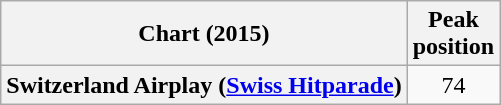<table class="wikitable plainrowheaders">
<tr>
<th scope="col">Chart (2015)</th>
<th scope="col">Peak<br>position</th>
</tr>
<tr>
<th scope="row">Switzerland Airplay (<a href='#'>Swiss Hitparade</a>)</th>
<td align="center">74</td>
</tr>
</table>
